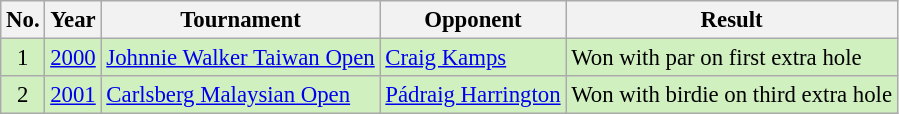<table class="wikitable" style="font-size:95%;">
<tr>
<th>No.</th>
<th>Year</th>
<th>Tournament</th>
<th>Opponent</th>
<th>Result</th>
</tr>
<tr style="background:#D0F0C0;">
<td align=center>1</td>
<td><a href='#'>2000</a></td>
<td><a href='#'>Johnnie Walker Taiwan Open</a></td>
<td> <a href='#'>Craig Kamps</a></td>
<td>Won with par on first extra hole</td>
</tr>
<tr style="background:#D0F0C0;">
<td align=center>2</td>
<td><a href='#'>2001</a></td>
<td><a href='#'>Carlsberg Malaysian Open</a></td>
<td> <a href='#'>Pádraig Harrington</a></td>
<td>Won with birdie on third extra hole</td>
</tr>
</table>
